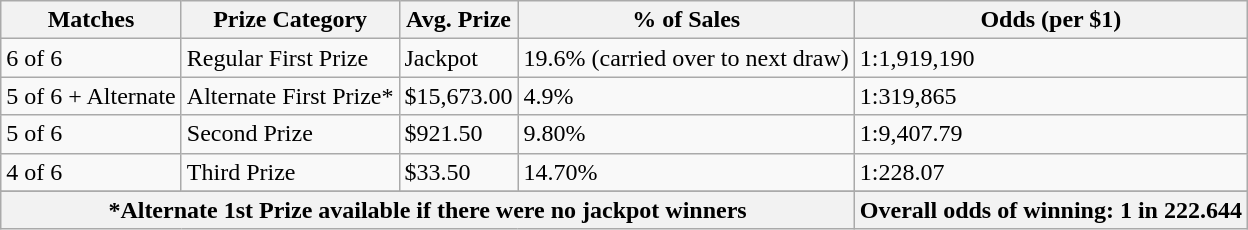<table class="wikitable">
<tr>
<th>Matches</th>
<th>Prize Category</th>
<th>Avg. Prize</th>
<th>% of Sales</th>
<th>Odds (per $1)</th>
</tr>
<tr>
<td>6 of 6</td>
<td>Regular First Prize</td>
<td>Jackpot</td>
<td>19.6% (carried over to next draw)</td>
<td>1:1,919,190</td>
</tr>
<tr>
<td>5 of 6 + Alternate</td>
<td>Alternate First Prize*</td>
<td>$15,673.00</td>
<td>4.9%</td>
<td>1:319,865</td>
</tr>
<tr>
<td>5 of 6</td>
<td>Second Prize</td>
<td>$921.50</td>
<td>9.80%</td>
<td>1:9,407.79</td>
</tr>
<tr>
<td>4 of 6</td>
<td>Third Prize</td>
<td>$33.50</td>
<td>14.70%</td>
<td>1:228.07</td>
</tr>
<tr>
</tr>
<tr>
<th colspan="4">*Alternate 1st Prize available if there were no jackpot winners</th>
<th colspan="4">Overall odds of winning: 1 in 222.644</th>
</tr>
</table>
